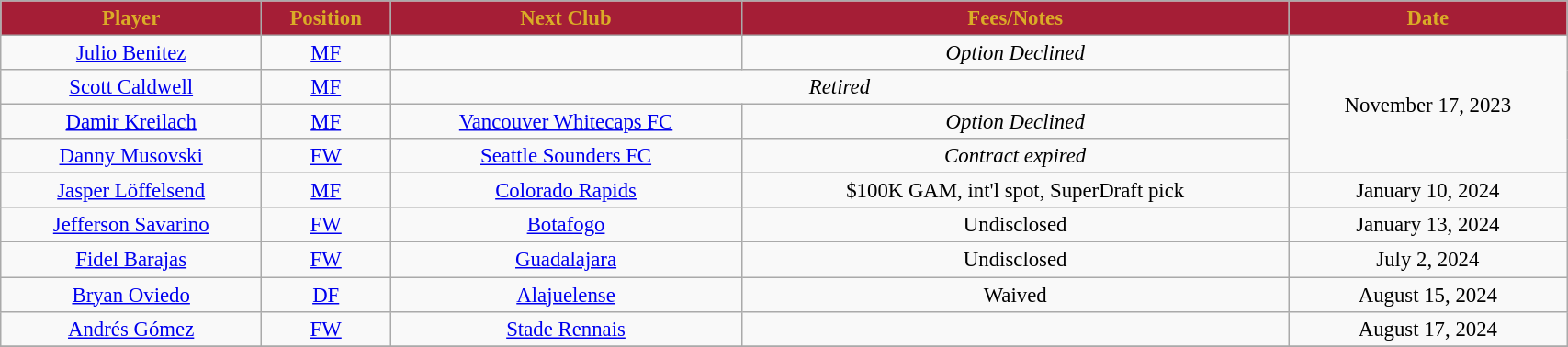<table class="wikitable sortable" style="width:90%; text-align:center; font-size:95%;">
<tr>
<th style="background:#A51E36; color:#DAAC27; text-align:center;"><strong>Player </strong></th>
<th style="background:#A51E36; color:#DAAC27; text-align:center;"><strong>Position </strong></th>
<th style="background:#A51E36; color:#DAAC27; text-align:center;"><strong>Next Club</strong></th>
<th style="background:#A51E36; color:#DAAC27; text-align:center;"><strong>Fees/Notes </strong></th>
<th style="background:#A51E36; color:#DAAC27; text-align:center;"><strong>Date</strong></th>
</tr>
<tr>
<td> <a href='#'>Julio Benitez</a></td>
<td style="text-align:center;"><a href='#'>MF</a></td>
<td></td>
<td rowspan="1"><em>Option Declined</em></td>
<td rowspan="4">November 17, 2023</td>
</tr>
<tr>
<td> <a href='#'>Scott Caldwell</a></td>
<td style="text-align:center;"><a href='#'>MF</a></td>
<td colspan="2"><em>Retired</em></td>
</tr>
<tr>
<td> <a href='#'>Damir Kreilach</a></td>
<td style="text-align:center;"><a href='#'>MF</a></td>
<td> <a href='#'>Vancouver Whitecaps FC</a></td>
<td rowspan="1"><em>Option Declined</em></td>
</tr>
<tr>
<td> <a href='#'>Danny Musovski</a></td>
<td style="text-align:center;"><a href='#'>FW</a></td>
<td> <a href='#'>Seattle Sounders FC</a></td>
<td rowspan="1"><em>Contract expired</em></td>
</tr>
<tr>
<td> <a href='#'>Jasper Löffelsend</a></td>
<td style="text-align:center;"><a href='#'>MF</a></td>
<td> <a href='#'>Colorado Rapids</a></td>
<td rowspan="1">$100K GAM, int'l spot, SuperDraft pick</td>
<td rowspan="1">January 10, 2024</td>
</tr>
<tr>
<td> <a href='#'>Jefferson Savarino</a></td>
<td style="text-align:center;"><a href='#'>FW</a></td>
<td> <a href='#'>Botafogo</a></td>
<td rowspan="1">Undisclosed</td>
<td rowspan="1">January 13, 2024</td>
</tr>
<tr>
<td> <a href='#'>Fidel Barajas</a></td>
<td style="text-align:center;"><a href='#'>FW</a></td>
<td> <a href='#'>Guadalajara</a></td>
<td rowspan="1">Undisclosed</td>
<td rowspan="1">July 2, 2024</td>
</tr>
<tr>
<td> <a href='#'>Bryan Oviedo</a></td>
<td style="text-align:center;"><a href='#'>DF</a></td>
<td> <a href='#'>Alajuelense</a></td>
<td rowspan="1">Waived</td>
<td rowspan="1">August 15, 2024</td>
</tr>
<tr>
<td> <a href='#'>Andrés Gómez</a></td>
<td style="text-align:center;"><a href='#'>FW</a></td>
<td> <a href='#'>Stade Rennais</a></td>
<td rowspan="1"></td>
<td rowspan="1">August 17, 2024</td>
</tr>
<tr>
</tr>
</table>
